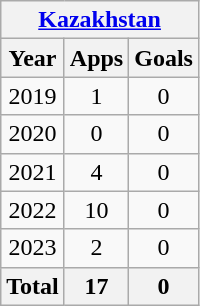<table class="wikitable" style="text-align:center">
<tr>
<th colspan=3><a href='#'>Kazakhstan</a></th>
</tr>
<tr>
<th>Year</th>
<th>Apps</th>
<th>Goals</th>
</tr>
<tr>
<td>2019</td>
<td>1</td>
<td>0</td>
</tr>
<tr>
<td>2020</td>
<td>0</td>
<td>0</td>
</tr>
<tr>
<td>2021</td>
<td>4</td>
<td>0</td>
</tr>
<tr>
<td>2022</td>
<td>10</td>
<td>0</td>
</tr>
<tr>
<td>2023</td>
<td>2</td>
<td>0</td>
</tr>
<tr>
<th>Total</th>
<th>17</th>
<th>0</th>
</tr>
</table>
